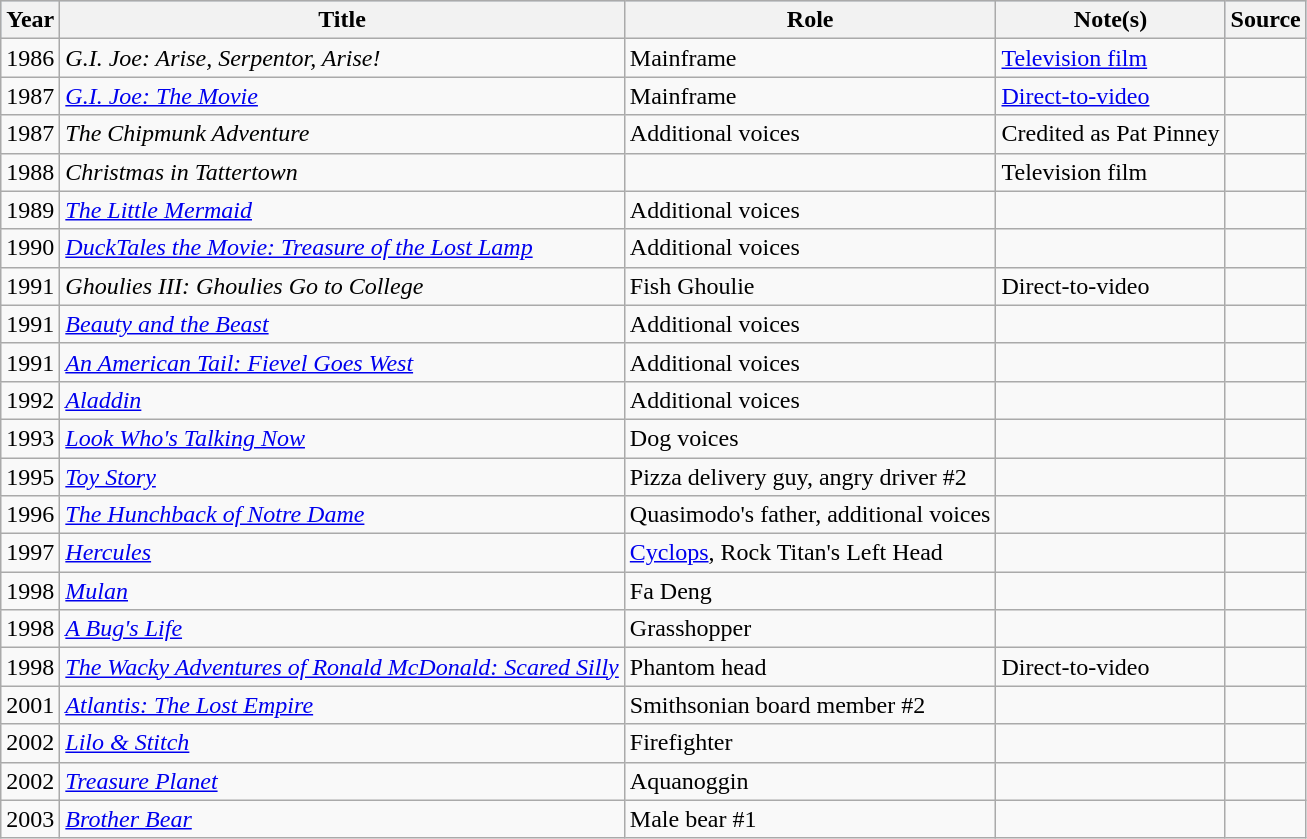<table class="wikitable sortable">
<tr style="background:#b0c4de; text-align:center;">
<th>Year</th>
<th>Title</th>
<th>Role</th>
<th class= "unsortable">Note(s)</th>
<th>Source</th>
</tr>
<tr>
<td>1986</td>
<td><em>G.I. Joe: Arise, Serpentor, Arise!</em></td>
<td>Mainframe</td>
<td><a href='#'>Television film</a></td>
<td></td>
</tr>
<tr>
<td>1987</td>
<td><em><a href='#'>G.I. Joe: The Movie</a></em></td>
<td>Mainframe</td>
<td><a href='#'>Direct-to-video</a></td>
<td></td>
</tr>
<tr>
<td>1987</td>
<td><em>The Chipmunk Adventure</em></td>
<td>Additional voices</td>
<td>Credited as Pat Pinney</td>
<td></td>
</tr>
<tr>
<td>1988</td>
<td><em>Christmas in Tattertown</em></td>
<td></td>
<td>Television film</td>
<td></td>
</tr>
<tr>
<td>1989</td>
<td><em><a href='#'>The Little Mermaid</a></em></td>
<td>Additional voices</td>
<td></td>
<td></td>
</tr>
<tr>
<td>1990</td>
<td><em><a href='#'>DuckTales the Movie: Treasure of the Lost Lamp</a></em></td>
<td>Additional voices</td>
<td></td>
<td></td>
</tr>
<tr>
<td>1991</td>
<td><em>Ghoulies III: Ghoulies Go to College</em></td>
<td>Fish Ghoulie</td>
<td>Direct-to-video</td>
<td></td>
</tr>
<tr>
<td>1991</td>
<td><em><a href='#'>Beauty and the Beast</a></em></td>
<td>Additional voices</td>
<td></td>
<td></td>
</tr>
<tr>
<td>1991</td>
<td><em><a href='#'>An American Tail: Fievel Goes West</a></em></td>
<td>Additional voices</td>
<td></td>
<td></td>
</tr>
<tr>
<td>1992</td>
<td><em><a href='#'>Aladdin</a></em></td>
<td>Additional voices</td>
<td></td>
<td></td>
</tr>
<tr>
<td>1993</td>
<td><em><a href='#'>Look Who's Talking Now</a></em></td>
<td>Dog voices</td>
<td></td>
<td></td>
</tr>
<tr>
<td>1995</td>
<td><em><a href='#'>Toy Story</a></em></td>
<td>Pizza delivery guy, angry driver #2</td>
<td></td>
<td></td>
</tr>
<tr>
<td>1996</td>
<td><em><a href='#'>The Hunchback of Notre Dame</a></em></td>
<td>Quasimodo's father, additional voices</td>
<td></td>
<td></td>
</tr>
<tr>
<td>1997</td>
<td><em><a href='#'>Hercules</a></em></td>
<td><a href='#'>Cyclops</a>, Rock Titan's Left Head</td>
<td></td>
<td></td>
</tr>
<tr>
<td>1998</td>
<td><em><a href='#'>Mulan</a></em></td>
<td>Fa Deng</td>
<td></td>
<td></td>
</tr>
<tr>
<td>1998</td>
<td><em><a href='#'>A Bug's Life</a></em></td>
<td>Grasshopper</td>
<td></td>
<td></td>
</tr>
<tr>
<td>1998</td>
<td><em><a href='#'>The Wacky Adventures of Ronald McDonald: Scared Silly</a></em></td>
<td>Phantom head</td>
<td>Direct-to-video</td>
<td></td>
</tr>
<tr>
<td>2001</td>
<td><em><a href='#'>Atlantis: The Lost Empire</a></em></td>
<td>Smithsonian board member #2</td>
<td></td>
<td></td>
</tr>
<tr>
<td>2002</td>
<td><em><a href='#'>Lilo & Stitch</a></em></td>
<td>Firefighter</td>
<td></td>
<td></td>
</tr>
<tr>
<td>2002</td>
<td><em><a href='#'>Treasure Planet</a></em></td>
<td>Aquanoggin</td>
<td></td>
<td></td>
</tr>
<tr>
<td>2003</td>
<td><em><a href='#'>Brother Bear</a></em></td>
<td>Male bear #1</td>
<td></td>
<td></td>
</tr>
</table>
